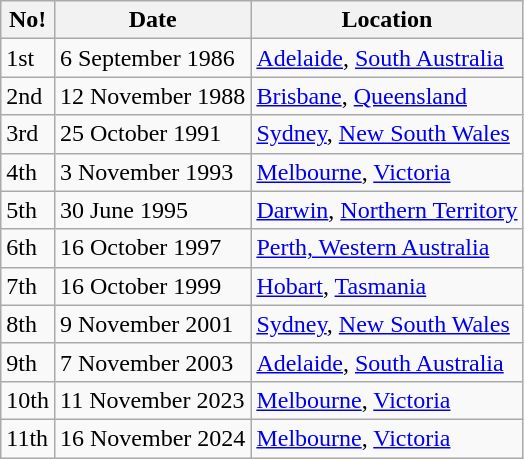<table class="wikitable">
<tr>
<th>No!</th>
<th>Date</th>
<th>Location</th>
</tr>
<tr>
<td>1st</td>
<td>6 September 1986</td>
<td><a href='#'>Adelaide</a>, <a href='#'>South Australia</a></td>
</tr>
<tr>
<td>2nd</td>
<td>12 November 1988</td>
<td><a href='#'>Brisbane</a>, <a href='#'>Queensland</a></td>
</tr>
<tr>
<td>3rd</td>
<td>25 October 1991</td>
<td><a href='#'>Sydney</a>, <a href='#'>New South Wales</a></td>
</tr>
<tr>
<td>4th</td>
<td>3 November 1993</td>
<td><a href='#'>Melbourne</a>, <a href='#'>Victoria</a></td>
</tr>
<tr>
<td>5th</td>
<td>30 June 1995</td>
<td><a href='#'>Darwin</a>, <a href='#'>Northern Territory</a></td>
</tr>
<tr>
<td>6th</td>
<td>16 October 1997</td>
<td><a href='#'>Perth, Western Australia</a></td>
</tr>
<tr>
<td>7th</td>
<td>16 October 1999</td>
<td><a href='#'>Hobart</a>, <a href='#'>Tasmania</a></td>
</tr>
<tr>
<td>8th</td>
<td>9 November 2001</td>
<td><a href='#'>Sydney</a>, <a href='#'>New South Wales</a></td>
</tr>
<tr>
<td>9th</td>
<td>7 November 2003</td>
<td><a href='#'>Adelaide</a>, <a href='#'>South Australia</a></td>
</tr>
<tr>
<td>10th</td>
<td>11 November 2023</td>
<td><a href='#'>Melbourne</a>, <a href='#'>Victoria</a></td>
</tr>
<tr>
<td>11th</td>
<td>16 November 2024</td>
<td><a href='#'>Melbourne</a>, <a href='#'>Victoria</a></td>
</tr>
</table>
